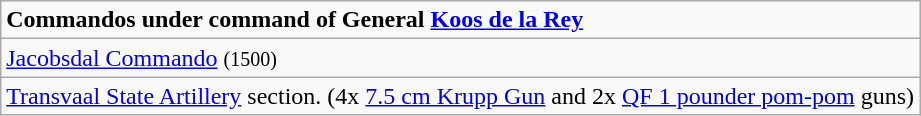<table class="wikitable">
<tr>
<td><strong>Commandos under command of General <a href='#'>Koos de la Rey</a></strong></td>
</tr>
<tr>
<td><a href='#'>Jacobsdal Commando</a> <small>(1500)</small></td>
</tr>
<tr>
<td><a href='#'>Transvaal State Artillery</a> section. (4x <a href='#'>7.5 cm Krupp Gun</a> and 2x <a href='#'>QF 1 pounder pom-pom</a> guns)</td>
</tr>
</table>
